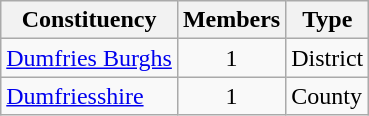<table class="wikitable sortable">
<tr>
<th>Constituency</th>
<th>Members</th>
<th>Type</th>
</tr>
<tr>
<td><a href='#'>Dumfries Burghs</a></td>
<td align="center">1</td>
<td>District</td>
</tr>
<tr>
<td><a href='#'>Dumfriesshire</a></td>
<td align="center">1</td>
<td>County</td>
</tr>
</table>
